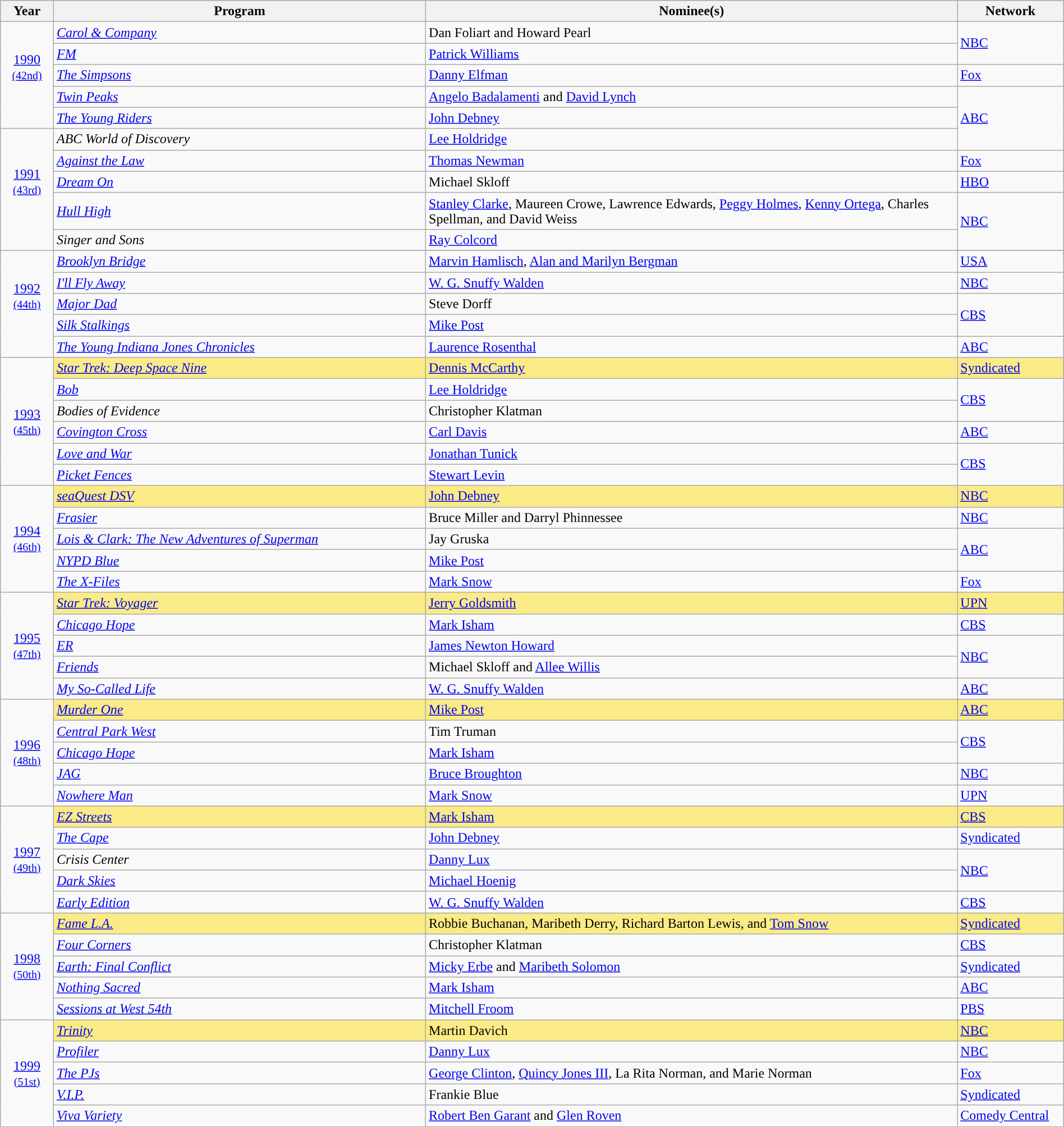<table class="wikitable" style="width:100%">
<tr bgcolor="#bebebe">
<th width="5%">Year</th>
<th width="35%">Program</th>
<th width="50%">Nominee(s)</th>
<th width="10%">Network</th>
</tr>
<tr>
<td rowspan=5 style="text-align:center;"><a href='#'>1990</a><br><small><a href='#'>(42nd)</a></small><br><br></td>
<td><em><a href='#'>Carol & Company</a></em></td>
<td>Dan Foliart and Howard Pearl</td>
<td rowspan=2><a href='#'>NBC</a></td>
</tr>
<tr>
<td><em><a href='#'>FM</a></em></td>
<td><a href='#'>Patrick Williams</a></td>
</tr>
<tr>
<td><em><a href='#'>The Simpsons</a></em></td>
<td><a href='#'>Danny Elfman</a></td>
<td><a href='#'>Fox</a></td>
</tr>
<tr>
<td><em><a href='#'>Twin Peaks</a></em></td>
<td><a href='#'>Angelo Badalamenti</a> and <a href='#'>David Lynch</a></td>
<td rowspan=3><a href='#'>ABC</a></td>
</tr>
<tr>
<td><em><a href='#'>The Young Riders</a></em></td>
<td><a href='#'>John Debney</a></td>
</tr>
<tr>
<td rowspan=5 style="text-align:center;"><a href='#'>1991</a><br><small><a href='#'>(43rd)</a></small><br><br></td>
<td><em>ABC World of Discovery</em></td>
<td><a href='#'>Lee Holdridge</a></td>
</tr>
<tr>
<td><em><a href='#'>Against the Law</a></em></td>
<td><a href='#'>Thomas Newman</a></td>
<td><a href='#'>Fox</a></td>
</tr>
<tr>
<td><em><a href='#'>Dream On</a></em></td>
<td>Michael Skloff</td>
<td><a href='#'>HBO</a></td>
</tr>
<tr>
<td><em><a href='#'>Hull High</a></em></td>
<td><a href='#'>Stanley Clarke</a>, Maureen Crowe, Lawrence Edwards, <a href='#'>Peggy Holmes</a>, <a href='#'>Kenny Ortega</a>, Charles Spellman, and David Weiss</td>
<td rowspan=2><a href='#'>NBC</a></td>
</tr>
<tr>
<td><em>Singer and Sons</em></td>
<td><a href='#'>Ray Colcord</a></td>
</tr>
<tr>
<td rowspan=6 style="text-align:center;"><a href='#'>1992</a><br><small><a href='#'>(44th)</a></small><br><br></td>
</tr>
<tr>
<td><em><a href='#'>Brooklyn Bridge</a></em></td>
<td><a href='#'>Marvin Hamlisch</a>, <a href='#'>Alan and Marilyn Bergman</a></td>
<td><a href='#'>USA</a></td>
</tr>
<tr>
<td><em><a href='#'>I'll Fly Away</a></em></td>
<td><a href='#'>W. G. Snuffy Walden</a></td>
<td><a href='#'>NBC</a></td>
</tr>
<tr>
<td><em><a href='#'>Major Dad</a></em></td>
<td>Steve Dorff</td>
<td rowspan=2><a href='#'>CBS</a></td>
</tr>
<tr>
<td><em><a href='#'>Silk Stalkings</a></em></td>
<td><a href='#'>Mike Post</a></td>
</tr>
<tr>
<td><em><a href='#'>The Young Indiana Jones Chronicles</a></em></td>
<td><a href='#'>Laurence Rosenthal</a></td>
<td><a href='#'>ABC</a></td>
</tr>
<tr>
<td rowspan=6 style="text-align:center;"><a href='#'>1993</a><br><small><a href='#'>(45th)</a></small><br></td>
<td style="background:#FAEB86;"><em><a href='#'>Star Trek: Deep Space Nine</a></em></td>
<td style="background:#FAEB86;"><a href='#'>Dennis McCarthy</a></td>
<td style="background:#FAEB86;"><a href='#'>Syndicated</a></td>
</tr>
<tr>
<td><em><a href='#'>Bob</a></em></td>
<td><a href='#'>Lee Holdridge</a></td>
<td rowspan=2><a href='#'>CBS</a></td>
</tr>
<tr>
<td><em>Bodies of Evidence</em></td>
<td>Christopher Klatman</td>
</tr>
<tr>
<td><em><a href='#'>Covington Cross</a></em></td>
<td><a href='#'>Carl Davis</a></td>
<td><a href='#'>ABC</a></td>
</tr>
<tr>
<td><em><a href='#'>Love and War</a></em></td>
<td><a href='#'>Jonathan Tunick</a></td>
<td rowspan=2><a href='#'>CBS</a></td>
</tr>
<tr>
<td><em><a href='#'>Picket Fences</a></em></td>
<td><a href='#'>Stewart Levin</a></td>
</tr>
<tr>
<td rowspan=5 style="text-align:center;"><a href='#'>1994</a><br><small><a href='#'>(46th)</a></small><br></td>
<td style="background:#FAEB86;"><em><a href='#'>seaQuest DSV</a></em></td>
<td style="background:#FAEB86;"><a href='#'>John Debney</a></td>
<td style="background:#FAEB86;"><a href='#'>NBC</a></td>
</tr>
<tr>
<td><em><a href='#'>Frasier</a></em></td>
<td>Bruce Miller and Darryl Phinnessee</td>
<td><a href='#'>NBC</a></td>
</tr>
<tr>
<td><em><a href='#'>Lois & Clark: The New Adventures of Superman</a></em></td>
<td>Jay Gruska</td>
<td rowspan=2><a href='#'>ABC</a></td>
</tr>
<tr>
<td><em><a href='#'>NYPD Blue</a></em></td>
<td><a href='#'>Mike Post</a></td>
</tr>
<tr>
<td><em><a href='#'>The X-Files</a></em></td>
<td><a href='#'>Mark Snow</a></td>
<td><a href='#'>Fox</a></td>
</tr>
<tr>
<td rowspan=5 style="text-align:center;"><a href='#'>1995</a><br><small><a href='#'>(47th)</a></small><br></td>
<td style="background:#FAEB86;"><em><a href='#'>Star Trek: Voyager</a></em></td>
<td style="background:#FAEB86;"><a href='#'>Jerry Goldsmith</a></td>
<td style="background:#FAEB86;"><a href='#'>UPN</a></td>
</tr>
<tr>
<td><em><a href='#'>Chicago Hope</a></em></td>
<td><a href='#'>Mark Isham</a></td>
<td><a href='#'>CBS</a></td>
</tr>
<tr>
<td><em><a href='#'>ER</a></em></td>
<td><a href='#'>James Newton Howard</a></td>
<td rowspan=2><a href='#'>NBC</a></td>
</tr>
<tr>
<td><em><a href='#'>Friends</a></em></td>
<td>Michael Skloff and <a href='#'>Allee Willis</a></td>
</tr>
<tr>
<td><em><a href='#'>My So-Called Life</a></em></td>
<td><a href='#'>W. G. Snuffy Walden</a></td>
<td><a href='#'>ABC</a></td>
</tr>
<tr>
<td rowspan=5 style="text-align:center;"><a href='#'>1996</a><br><small><a href='#'>(48th)</a></small><br></td>
<td style="background:#FAEB86;"><em><a href='#'>Murder One</a></em></td>
<td style="background:#FAEB86;"><a href='#'>Mike Post</a></td>
<td style="background:#FAEB86;"><a href='#'>ABC</a></td>
</tr>
<tr>
<td><em><a href='#'>Central Park West</a></em></td>
<td>Tim Truman</td>
<td rowspan=2><a href='#'>CBS</a></td>
</tr>
<tr>
<td><em><a href='#'>Chicago Hope</a></em></td>
<td><a href='#'>Mark Isham</a></td>
</tr>
<tr>
<td><em><a href='#'>JAG</a></em></td>
<td><a href='#'>Bruce Broughton</a></td>
<td><a href='#'>NBC</a></td>
</tr>
<tr>
<td><em><a href='#'>Nowhere Man</a></em></td>
<td><a href='#'>Mark Snow</a></td>
<td><a href='#'>UPN</a></td>
</tr>
<tr>
<td rowspan=5 style="text-align:center;"><a href='#'>1997</a><br><small><a href='#'>(49th)</a></small><br></td>
<td style="background:#FAEB86;"><em><a href='#'>EZ Streets</a></em></td>
<td style="background:#FAEB86;"><a href='#'>Mark Isham</a></td>
<td style="background:#FAEB86;"><a href='#'>CBS</a></td>
</tr>
<tr>
<td><em><a href='#'>The Cape</a></em></td>
<td><a href='#'>John Debney</a></td>
<td><a href='#'>Syndicated</a></td>
</tr>
<tr>
<td><em>Crisis Center</em></td>
<td><a href='#'>Danny Lux</a></td>
<td rowspan=2><a href='#'>NBC</a></td>
</tr>
<tr>
<td><em><a href='#'>Dark Skies</a></em></td>
<td><a href='#'>Michael Hoenig</a></td>
</tr>
<tr>
<td><em><a href='#'>Early Edition</a></em></td>
<td><a href='#'>W. G. Snuffy Walden</a></td>
<td><a href='#'>CBS</a></td>
</tr>
<tr>
<td rowspan=5 style="text-align:center;"><a href='#'>1998</a><br><small><a href='#'>(50th)</a></small><br></td>
<td style="background:#FAEB86;"><em><a href='#'>Fame L.A.</a></em></td>
<td style="background:#FAEB86;">Robbie Buchanan, Maribeth Derry, Richard Barton Lewis, and <a href='#'>Tom Snow</a></td>
<td style="background:#FAEB86;"><a href='#'>Syndicated</a></td>
</tr>
<tr>
<td><em><a href='#'>Four Corners</a></em></td>
<td>Christopher Klatman</td>
<td><a href='#'>CBS</a></td>
</tr>
<tr>
<td><em><a href='#'>Earth: Final Conflict</a></em></td>
<td><a href='#'>Micky Erbe</a> and <a href='#'>Maribeth Solomon</a></td>
<td><a href='#'>Syndicated</a></td>
</tr>
<tr>
<td><em><a href='#'>Nothing Sacred</a></em></td>
<td><a href='#'>Mark Isham</a></td>
<td><a href='#'>ABC</a></td>
</tr>
<tr>
<td><em><a href='#'>Sessions at West 54th</a></em></td>
<td><a href='#'>Mitchell Froom</a></td>
<td><a href='#'>PBS</a></td>
</tr>
<tr>
<td rowspan=5 style="text-align:center;"><a href='#'>1999</a><br><small><a href='#'>(51st)</a></small><br></td>
<td style="background:#FAEB86;"><em><a href='#'>Trinity</a></em></td>
<td style="background:#FAEB86;">Martin Davich</td>
<td style="background:#FAEB86;"><a href='#'>NBC</a></td>
</tr>
<tr>
<td><em><a href='#'>Profiler</a></em></td>
<td><a href='#'>Danny Lux</a></td>
<td><a href='#'>NBC</a></td>
</tr>
<tr>
<td><em><a href='#'>The PJs</a></em></td>
<td><a href='#'>George Clinton</a>, <a href='#'>Quincy Jones III</a>, La Rita Norman, and Marie Norman</td>
<td><a href='#'>Fox</a></td>
</tr>
<tr>
<td><em><a href='#'>V.I.P.</a></em></td>
<td>Frankie Blue</td>
<td><a href='#'>Syndicated</a></td>
</tr>
<tr>
<td><em><a href='#'>Viva Variety</a></em></td>
<td><a href='#'>Robert Ben Garant</a> and <a href='#'>Glen Roven</a></td>
<td><a href='#'>Comedy Central</a></td>
</tr>
</table>
